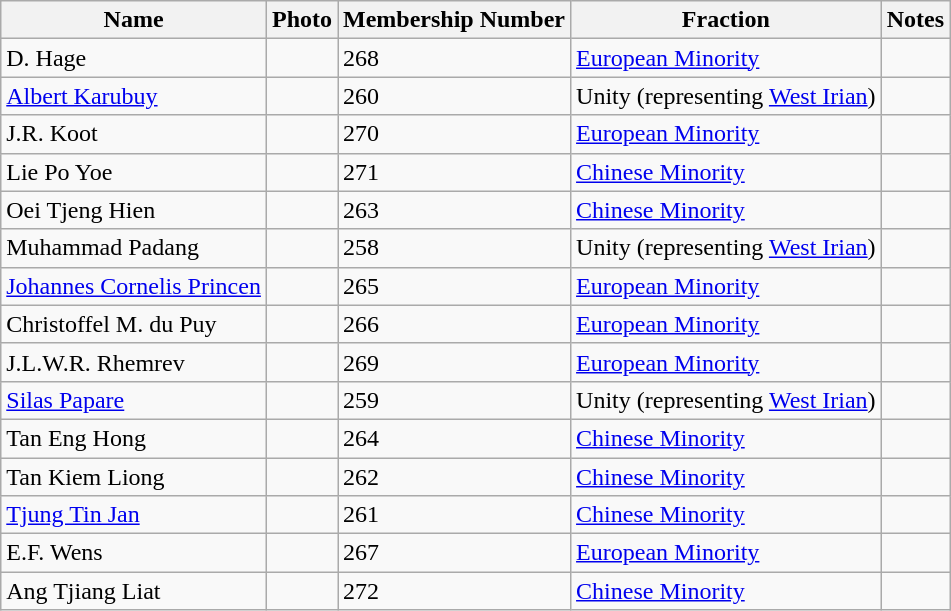<table class="wikitable sortable">
<tr>
<th>Name</th>
<th>Photo</th>
<th>Membership Number</th>
<th>Fraction</th>
<th>Notes</th>
</tr>
<tr>
<td>D. Hage</td>
<td></td>
<td>268</td>
<td><a href='#'>European Minority</a></td>
<td></td>
</tr>
<tr>
<td><a href='#'>Albert Karubuy</a></td>
<td></td>
<td>260</td>
<td>Unity (representing <a href='#'>West Irian</a>)</td>
<td></td>
</tr>
<tr>
<td>J.R. Koot</td>
<td></td>
<td>270</td>
<td><a href='#'>European Minority</a></td>
<td></td>
</tr>
<tr>
<td>Lie Po Yoe</td>
<td></td>
<td>271</td>
<td><a href='#'>Chinese Minority</a></td>
<td></td>
</tr>
<tr>
<td>Oei Tjeng Hien</td>
<td></td>
<td>263</td>
<td><a href='#'>Chinese Minority</a></td>
<td></td>
</tr>
<tr>
<td>Muhammad Padang</td>
<td></td>
<td>258</td>
<td>Unity (representing <a href='#'>West Irian</a>)</td>
<td></td>
</tr>
<tr>
<td><a href='#'>Johannes Cornelis Princen</a></td>
<td></td>
<td>265</td>
<td><a href='#'>European Minority</a></td>
<td></td>
</tr>
<tr>
<td>Christoffel M. du Puy</td>
<td></td>
<td>266</td>
<td><a href='#'>European Minority</a></td>
<td></td>
</tr>
<tr>
<td>J.L.W.R. Rhemrev</td>
<td></td>
<td>269</td>
<td><a href='#'>European Minority</a></td>
<td></td>
</tr>
<tr>
<td><a href='#'>Silas Papare</a></td>
<td></td>
<td>259</td>
<td>Unity (representing <a href='#'>West Irian</a>)</td>
<td></td>
</tr>
<tr>
<td>Tan Eng Hong</td>
<td></td>
<td>264</td>
<td><a href='#'>Chinese Minority</a></td>
<td></td>
</tr>
<tr>
<td>Tan Kiem Liong</td>
<td></td>
<td>262</td>
<td><a href='#'>Chinese Minority</a></td>
<td></td>
</tr>
<tr>
<td><a href='#'>Tjung Tin Jan</a></td>
<td></td>
<td>261</td>
<td><a href='#'>Chinese Minority</a></td>
<td></td>
</tr>
<tr>
<td>E.F. Wens</td>
<td></td>
<td>267</td>
<td><a href='#'>European Minority</a></td>
<td></td>
</tr>
<tr>
<td>Ang Tjiang Liat</td>
<td></td>
<td>272</td>
<td><a href='#'>Chinese Minority</a></td>
<td></td>
</tr>
</table>
